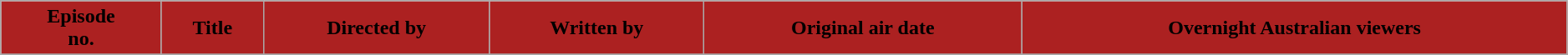<table class="wikitable plainrowheaders" style="background: #ffffff; width:99%;">
<tr>
<th style="background: #AC2121;">Episode<br>no.</th>
<th style="background: #AC2121;">Title</th>
<th style="background: #AC2121;">Directed by</th>
<th style="background: #AC2121;">Written by</th>
<th style="background: #AC2121;">Original air date</th>
<th style="background: #AC2121;">Overnight Australian viewers</th>
</tr>
<tr>
</tr>
</table>
